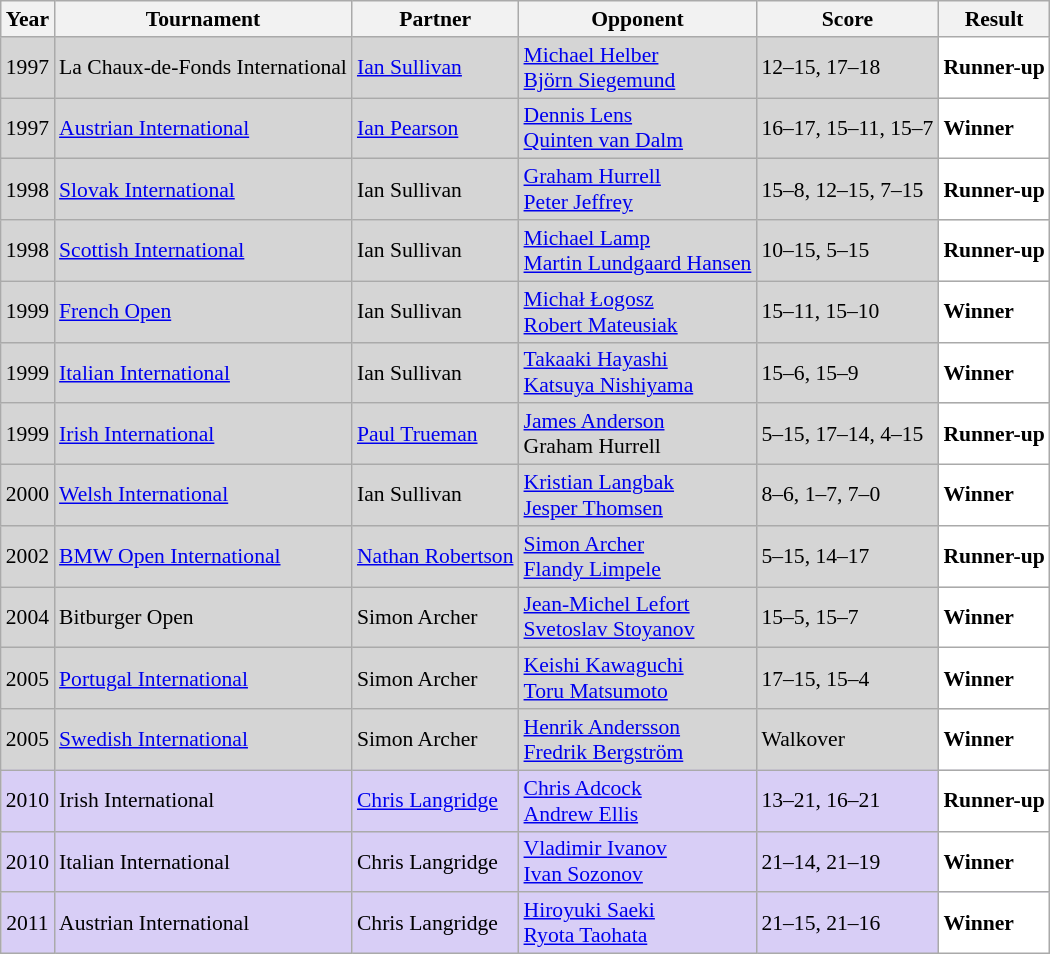<table class="sortable wikitable" style="font-size: 90%;">
<tr>
<th>Year</th>
<th>Tournament</th>
<th>Partner</th>
<th>Opponent</th>
<th>Score</th>
<th>Result</th>
</tr>
<tr style="background:#D5D5D5">
<td align="center">1997</td>
<td align="left">La Chaux-de-Fonds International</td>
<td align="left"> <a href='#'>Ian Sullivan</a></td>
<td align="left"> <a href='#'>Michael Helber</a> <br>  <a href='#'>Björn Siegemund</a></td>
<td align="left">12–15, 17–18</td>
<td style="text-align:left; background:white"> <strong>Runner-up</strong></td>
</tr>
<tr style="background:#D5D5D5">
<td align="center">1997</td>
<td align="left"><a href='#'>Austrian International</a></td>
<td align="left"> <a href='#'>Ian Pearson</a></td>
<td align="left"> <a href='#'>Dennis Lens</a> <br>  <a href='#'>Quinten van Dalm</a></td>
<td align="left">16–17, 15–11, 15–7</td>
<td style="text-align:left; background:white"> <strong>Winner</strong></td>
</tr>
<tr style="background:#D5D5D5">
<td align="center">1998</td>
<td align="left"><a href='#'>Slovak International</a></td>
<td align="left"> Ian Sullivan</td>
<td align="left"> <a href='#'>Graham Hurrell</a> <br>  <a href='#'>Peter Jeffrey</a></td>
<td align="left">15–8, 12–15, 7–15</td>
<td style="text-align:left; background:white"> <strong>Runner-up</strong></td>
</tr>
<tr style="background:#D5D5D5">
<td align="center">1998</td>
<td align="left"><a href='#'>Scottish International</a></td>
<td align="left"> Ian Sullivan</td>
<td align="left"> <a href='#'>Michael Lamp</a> <br>  <a href='#'>Martin Lundgaard Hansen</a></td>
<td align="left">10–15, 5–15</td>
<td style="text-align:left; background:white"> <strong>Runner-up</strong></td>
</tr>
<tr style="background:#D5D5D5">
<td align="center">1999</td>
<td align="left"><a href='#'>French Open</a></td>
<td align="left"> Ian Sullivan</td>
<td align="left"> <a href='#'>Michał Łogosz</a> <br>  <a href='#'>Robert Mateusiak</a></td>
<td align="left">15–11, 15–10</td>
<td style="text-align:left; background:white"> <strong>Winner</strong></td>
</tr>
<tr style="background:#D5D5D5">
<td align="center">1999</td>
<td align="left"><a href='#'>Italian International</a></td>
<td align="left"> Ian Sullivan</td>
<td align="left"> <a href='#'>Takaaki Hayashi</a> <br>  <a href='#'>Katsuya Nishiyama</a></td>
<td align="left">15–6, 15–9</td>
<td style="text-align:left; background:white"> <strong>Winner</strong></td>
</tr>
<tr style="background:#D5D5D5">
<td align="center">1999</td>
<td align="left"><a href='#'>Irish International</a></td>
<td align="left"> <a href='#'>Paul Trueman</a></td>
<td align="left"> <a href='#'>James Anderson</a> <br>  Graham Hurrell</td>
<td align="left">5–15, 17–14, 4–15</td>
<td style="text-align:left; background:white"> <strong>Runner-up</strong></td>
</tr>
<tr style="background:#D5D5D5">
<td align="center">2000</td>
<td align="left"><a href='#'>Welsh International</a></td>
<td align="left"> Ian Sullivan</td>
<td align="left"> <a href='#'>Kristian Langbak</a> <br>  <a href='#'>Jesper Thomsen</a></td>
<td align="left">8–6, 1–7, 7–0</td>
<td style="text-align:left; background:white"> <strong>Winner</strong></td>
</tr>
<tr style="background:#D5D5D5">
<td align="center">2002</td>
<td align="left"><a href='#'>BMW Open International</a></td>
<td align="left"> <a href='#'>Nathan Robertson</a></td>
<td align="left"> <a href='#'>Simon Archer</a> <br>  <a href='#'>Flandy Limpele</a></td>
<td align="left">5–15, 14–17</td>
<td style="text-align:left; background:white"> <strong>Runner-up</strong></td>
</tr>
<tr style="background:#D5D5D5">
<td align="center">2004</td>
<td align="left">Bitburger Open</td>
<td align="left"> Simon Archer</td>
<td align="left"> <a href='#'>Jean-Michel Lefort</a> <br>  <a href='#'>Svetoslav Stoyanov</a></td>
<td align="left">15–5, 15–7</td>
<td style="text-align:left; background:white"> <strong>Winner</strong></td>
</tr>
<tr style="background:#D5D5D5">
<td align="center">2005</td>
<td align="left"><a href='#'>Portugal International</a></td>
<td align="left"> Simon Archer</td>
<td align="left"> <a href='#'>Keishi Kawaguchi</a> <br>  <a href='#'>Toru Matsumoto</a></td>
<td align="left">17–15, 15–4</td>
<td style="text-align:left; background:white"> <strong>Winner</strong></td>
</tr>
<tr style="background:#D5D5D5">
<td align="center">2005</td>
<td align="left"><a href='#'>Swedish International</a></td>
<td align="left"> Simon Archer</td>
<td align="left"> <a href='#'>Henrik Andersson</a> <br>  <a href='#'>Fredrik Bergström</a></td>
<td align="left">Walkover</td>
<td style="text-align:left; background:white"> <strong>Winner</strong></td>
</tr>
<tr style="background:#D8CEF6">
<td align="center">2010</td>
<td align="left">Irish International</td>
<td align="left"> <a href='#'>Chris Langridge</a></td>
<td align="left"> <a href='#'>Chris Adcock</a> <br>  <a href='#'>Andrew Ellis</a></td>
<td align="left">13–21, 16–21</td>
<td style="text-align:left; background:white"> <strong>Runner-up</strong></td>
</tr>
<tr style="background:#D8CEF6">
<td align="center">2010</td>
<td align="left">Italian International</td>
<td align="left"> Chris Langridge</td>
<td align="left"> <a href='#'>Vladimir Ivanov</a> <br>  <a href='#'>Ivan Sozonov</a></td>
<td align="left">21–14, 21–19</td>
<td style="text-align:left; background:white"> <strong>Winner</strong></td>
</tr>
<tr style="background:#D8CEF6">
<td align="center">2011</td>
<td align="left">Austrian International</td>
<td align="left"> Chris Langridge</td>
<td align="left"> <a href='#'>Hiroyuki Saeki</a> <br>  <a href='#'>Ryota Taohata</a></td>
<td align="left">21–15, 21–16</td>
<td style="text-align:left; background:white"> <strong>Winner</strong></td>
</tr>
</table>
